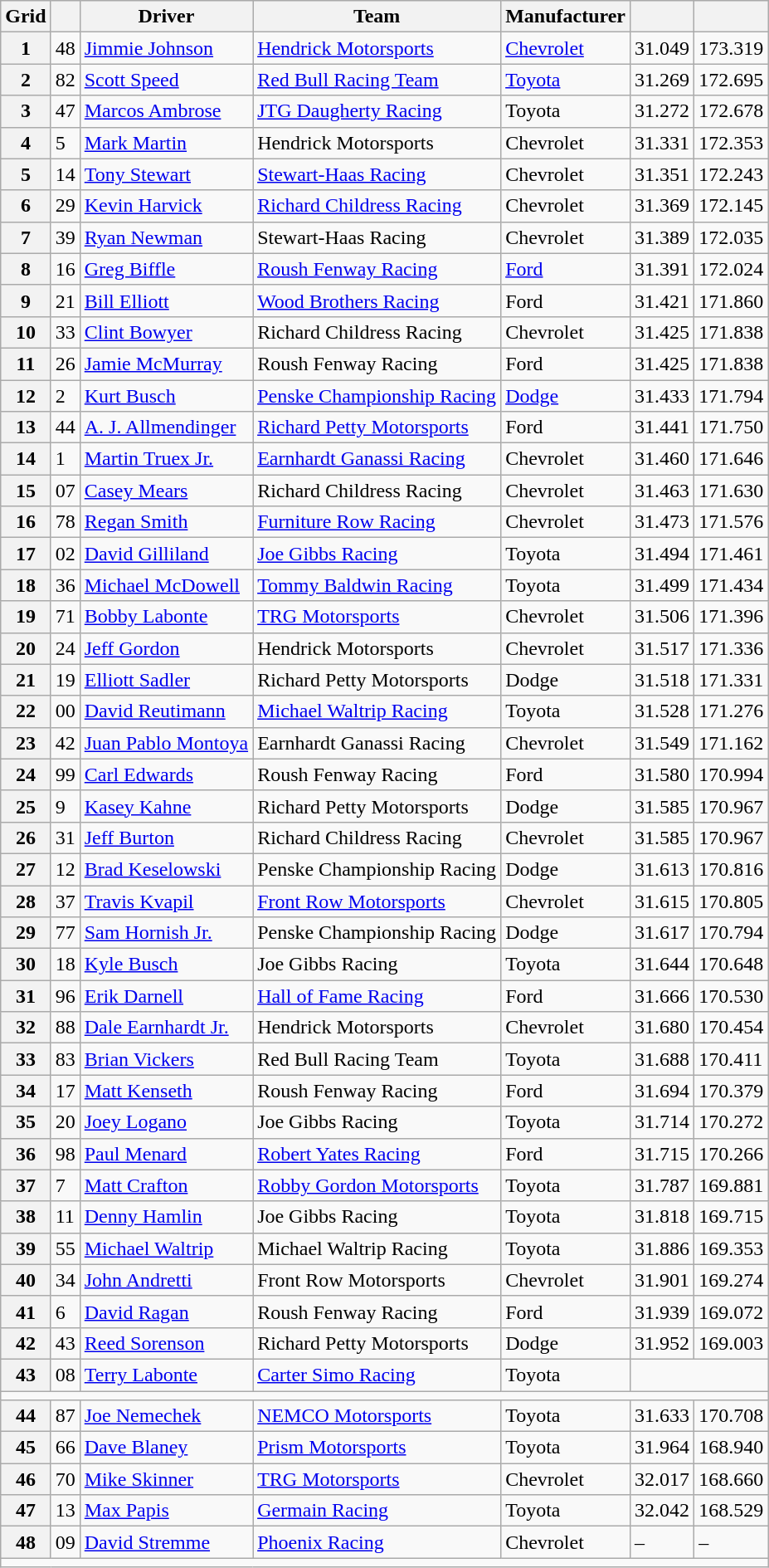<table class="wikitable">
<tr>
<th scope="col">Grid</th>
<th scope="col"></th>
<th scope="col">Driver</th>
<th scope="col">Team</th>
<th scope="col">Manufacturer</th>
<th scope="col"></th>
<th scope="col"></th>
</tr>
<tr>
<th scope="row">1</th>
<td>48</td>
<td><a href='#'>Jimmie Johnson</a></td>
<td><a href='#'>Hendrick Motorsports</a></td>
<td><a href='#'>Chevrolet</a></td>
<td>31.049</td>
<td>173.319</td>
</tr>
<tr>
<th scope="row">2</th>
<td>82</td>
<td><a href='#'>Scott Speed</a></td>
<td><a href='#'>Red Bull Racing Team</a></td>
<td><a href='#'>Toyota</a></td>
<td>31.269</td>
<td>172.695</td>
</tr>
<tr>
<th scope="row">3</th>
<td>47</td>
<td><a href='#'>Marcos Ambrose</a></td>
<td><a href='#'>JTG Daugherty Racing</a></td>
<td>Toyota</td>
<td>31.272</td>
<td>172.678</td>
</tr>
<tr>
<th scope="row">4</th>
<td>5</td>
<td><a href='#'>Mark Martin</a></td>
<td>Hendrick Motorsports</td>
<td>Chevrolet</td>
<td>31.331</td>
<td>172.353</td>
</tr>
<tr>
<th scope="row">5</th>
<td>14</td>
<td><a href='#'>Tony Stewart</a></td>
<td><a href='#'>Stewart-Haas Racing</a></td>
<td>Chevrolet</td>
<td>31.351</td>
<td>172.243</td>
</tr>
<tr>
<th scope="row">6</th>
<td>29</td>
<td><a href='#'>Kevin Harvick</a></td>
<td><a href='#'>Richard Childress Racing</a></td>
<td>Chevrolet</td>
<td>31.369</td>
<td>172.145</td>
</tr>
<tr>
<th scope="row">7</th>
<td>39</td>
<td><a href='#'>Ryan Newman</a></td>
<td>Stewart-Haas Racing</td>
<td>Chevrolet</td>
<td>31.389</td>
<td>172.035</td>
</tr>
<tr>
<th scope="row">8</th>
<td>16</td>
<td><a href='#'>Greg Biffle</a></td>
<td><a href='#'>Roush Fenway Racing</a></td>
<td><a href='#'>Ford</a></td>
<td>31.391</td>
<td>172.024</td>
</tr>
<tr>
<th scope="row">9</th>
<td>21</td>
<td><a href='#'>Bill Elliott</a></td>
<td><a href='#'>Wood Brothers Racing</a></td>
<td>Ford</td>
<td>31.421</td>
<td>171.860</td>
</tr>
<tr>
<th scope="row">10</th>
<td>33</td>
<td><a href='#'>Clint Bowyer</a></td>
<td>Richard Childress Racing</td>
<td>Chevrolet</td>
<td>31.425</td>
<td>171.838</td>
</tr>
<tr>
<th scope="row">11</th>
<td>26</td>
<td><a href='#'>Jamie McMurray</a></td>
<td>Roush Fenway Racing</td>
<td>Ford</td>
<td>31.425</td>
<td>171.838</td>
</tr>
<tr>
<th scope="row">12</th>
<td>2</td>
<td><a href='#'>Kurt Busch</a></td>
<td><a href='#'>Penske Championship Racing</a></td>
<td><a href='#'>Dodge</a></td>
<td>31.433</td>
<td>171.794</td>
</tr>
<tr>
<th scope="row">13</th>
<td>44</td>
<td><a href='#'>A. J. Allmendinger</a></td>
<td><a href='#'>Richard Petty Motorsports</a></td>
<td>Ford</td>
<td>31.441</td>
<td>171.750</td>
</tr>
<tr>
<th scope="row">14</th>
<td>1</td>
<td><a href='#'>Martin Truex Jr.</a></td>
<td><a href='#'>Earnhardt Ganassi Racing</a></td>
<td>Chevrolet</td>
<td>31.460</td>
<td>171.646</td>
</tr>
<tr>
<th scope="row">15</th>
<td>07</td>
<td><a href='#'>Casey Mears</a></td>
<td>Richard Childress Racing</td>
<td>Chevrolet</td>
<td>31.463</td>
<td>171.630</td>
</tr>
<tr>
<th scope="row">16</th>
<td>78</td>
<td><a href='#'>Regan Smith</a></td>
<td><a href='#'>Furniture Row Racing</a></td>
<td>Chevrolet</td>
<td>31.473</td>
<td>171.576</td>
</tr>
<tr>
<th scope="row">17</th>
<td>02</td>
<td><a href='#'>David Gilliland</a></td>
<td><a href='#'>Joe Gibbs Racing</a></td>
<td>Toyota</td>
<td>31.494</td>
<td>171.461</td>
</tr>
<tr>
<th scope="row">18</th>
<td>36</td>
<td><a href='#'>Michael McDowell</a></td>
<td><a href='#'>Tommy Baldwin Racing</a></td>
<td>Toyota</td>
<td>31.499</td>
<td>171.434</td>
</tr>
<tr>
<th scope="row">19</th>
<td>71</td>
<td><a href='#'>Bobby Labonte</a></td>
<td><a href='#'>TRG Motorsports</a></td>
<td>Chevrolet</td>
<td>31.506</td>
<td>171.396</td>
</tr>
<tr>
<th scope="row">20</th>
<td>24</td>
<td><a href='#'>Jeff Gordon</a></td>
<td>Hendrick Motorsports</td>
<td>Chevrolet</td>
<td>31.517</td>
<td>171.336</td>
</tr>
<tr>
<th scope="row">21</th>
<td>19</td>
<td><a href='#'>Elliott Sadler</a></td>
<td>Richard Petty Motorsports</td>
<td>Dodge</td>
<td>31.518</td>
<td>171.331</td>
</tr>
<tr>
<th scope="row">22</th>
<td>00</td>
<td><a href='#'>David Reutimann</a></td>
<td><a href='#'>Michael Waltrip Racing</a></td>
<td>Toyota</td>
<td>31.528</td>
<td>171.276</td>
</tr>
<tr>
<th scope="row">23</th>
<td>42</td>
<td><a href='#'>Juan Pablo Montoya</a></td>
<td>Earnhardt Ganassi Racing</td>
<td>Chevrolet</td>
<td>31.549</td>
<td>171.162</td>
</tr>
<tr>
<th scope="row">24</th>
<td>99</td>
<td><a href='#'>Carl Edwards</a></td>
<td>Roush Fenway Racing</td>
<td>Ford</td>
<td>31.580</td>
<td>170.994</td>
</tr>
<tr>
<th scope="row">25</th>
<td>9</td>
<td><a href='#'>Kasey Kahne</a></td>
<td>Richard Petty Motorsports</td>
<td>Dodge</td>
<td>31.585</td>
<td>170.967</td>
</tr>
<tr>
<th scope="row">26</th>
<td>31</td>
<td><a href='#'>Jeff Burton</a></td>
<td>Richard Childress Racing</td>
<td>Chevrolet</td>
<td>31.585</td>
<td>170.967</td>
</tr>
<tr>
<th scope="row">27</th>
<td>12</td>
<td><a href='#'>Brad Keselowski</a></td>
<td>Penske Championship Racing</td>
<td>Dodge</td>
<td>31.613</td>
<td>170.816</td>
</tr>
<tr>
<th scope="row">28</th>
<td>37</td>
<td><a href='#'>Travis Kvapil</a></td>
<td><a href='#'>Front Row Motorsports</a></td>
<td>Chevrolet</td>
<td>31.615</td>
<td>170.805</td>
</tr>
<tr>
<th scope="row">29</th>
<td>77</td>
<td><a href='#'>Sam Hornish Jr.</a></td>
<td>Penske Championship Racing</td>
<td>Dodge</td>
<td>31.617</td>
<td>170.794</td>
</tr>
<tr>
<th scope="row">30</th>
<td>18</td>
<td><a href='#'>Kyle Busch</a></td>
<td>Joe Gibbs Racing</td>
<td>Toyota</td>
<td>31.644</td>
<td>170.648</td>
</tr>
<tr>
<th scope="row">31</th>
<td>96</td>
<td><a href='#'>Erik Darnell</a></td>
<td><a href='#'>Hall of Fame Racing</a></td>
<td>Ford</td>
<td>31.666</td>
<td>170.530</td>
</tr>
<tr>
<th scope="row">32</th>
<td>88</td>
<td><a href='#'>Dale Earnhardt Jr.</a></td>
<td>Hendrick Motorsports</td>
<td>Chevrolet</td>
<td>31.680</td>
<td>170.454</td>
</tr>
<tr>
<th scope="row">33</th>
<td>83</td>
<td><a href='#'>Brian Vickers</a></td>
<td>Red Bull Racing Team</td>
<td>Toyota</td>
<td>31.688</td>
<td>170.411</td>
</tr>
<tr>
<th scope="row">34</th>
<td>17</td>
<td><a href='#'>Matt Kenseth</a></td>
<td>Roush Fenway Racing</td>
<td>Ford</td>
<td>31.694</td>
<td>170.379</td>
</tr>
<tr>
<th scope="row">35</th>
<td>20</td>
<td><a href='#'>Joey Logano</a></td>
<td>Joe Gibbs Racing</td>
<td>Toyota</td>
<td>31.714</td>
<td>170.272</td>
</tr>
<tr>
<th scope="row">36</th>
<td>98</td>
<td><a href='#'>Paul Menard</a></td>
<td><a href='#'>Robert Yates Racing</a></td>
<td>Ford</td>
<td>31.715</td>
<td>170.266</td>
</tr>
<tr>
<th scope="row">37</th>
<td>7</td>
<td><a href='#'>Matt Crafton</a></td>
<td><a href='#'>Robby Gordon Motorsports</a></td>
<td>Toyota</td>
<td>31.787</td>
<td>169.881</td>
</tr>
<tr>
<th scope="row">38</th>
<td>11</td>
<td><a href='#'>Denny Hamlin</a></td>
<td>Joe Gibbs Racing</td>
<td>Toyota</td>
<td>31.818</td>
<td>169.715</td>
</tr>
<tr>
<th scope="row">39</th>
<td>55</td>
<td><a href='#'>Michael Waltrip</a></td>
<td>Michael Waltrip Racing</td>
<td>Toyota</td>
<td>31.886</td>
<td>169.353</td>
</tr>
<tr>
<th scope="row">40</th>
<td>34</td>
<td><a href='#'>John Andretti</a></td>
<td>Front Row Motorsports</td>
<td>Chevrolet</td>
<td>31.901</td>
<td>169.274</td>
</tr>
<tr>
<th scope="row">41</th>
<td>6</td>
<td><a href='#'>David Ragan</a></td>
<td>Roush Fenway Racing</td>
<td>Ford</td>
<td>31.939</td>
<td>169.072</td>
</tr>
<tr>
<th scope="row">42</th>
<td>43</td>
<td><a href='#'>Reed Sorenson</a></td>
<td>Richard Petty Motorsports</td>
<td>Dodge</td>
<td>31.952</td>
<td>169.003</td>
</tr>
<tr>
<th scope="row">43</th>
<td>08</td>
<td><a href='#'>Terry Labonte</a></td>
<td><a href='#'>Carter Simo Racing</a></td>
<td>Toyota</td>
<td colspan="2"></td>
</tr>
<tr>
<td colspan="8"></td>
</tr>
<tr>
<th scope="row">44</th>
<td>87</td>
<td><a href='#'>Joe Nemechek</a></td>
<td><a href='#'>NEMCO Motorsports</a></td>
<td>Toyota</td>
<td>31.633</td>
<td>170.708</td>
</tr>
<tr>
<th scope="row">45</th>
<td>66</td>
<td><a href='#'>Dave Blaney</a></td>
<td><a href='#'>Prism Motorsports</a></td>
<td>Toyota</td>
<td>31.964</td>
<td>168.940</td>
</tr>
<tr>
<th scope="row">46</th>
<td>70</td>
<td><a href='#'>Mike Skinner</a></td>
<td><a href='#'>TRG Motorsports</a></td>
<td>Chevrolet</td>
<td>32.017</td>
<td>168.660</td>
</tr>
<tr>
<th scope="row">47</th>
<td>13</td>
<td><a href='#'>Max Papis</a></td>
<td><a href='#'>Germain Racing</a></td>
<td>Toyota</td>
<td>32.042</td>
<td>168.529</td>
</tr>
<tr>
<th scope="row">48</th>
<td>09</td>
<td><a href='#'>David Stremme</a></td>
<td><a href='#'>Phoenix Racing</a></td>
<td>Chevrolet</td>
<td>–</td>
<td>–</td>
</tr>
<tr>
<td colspan="7"></td>
</tr>
</table>
